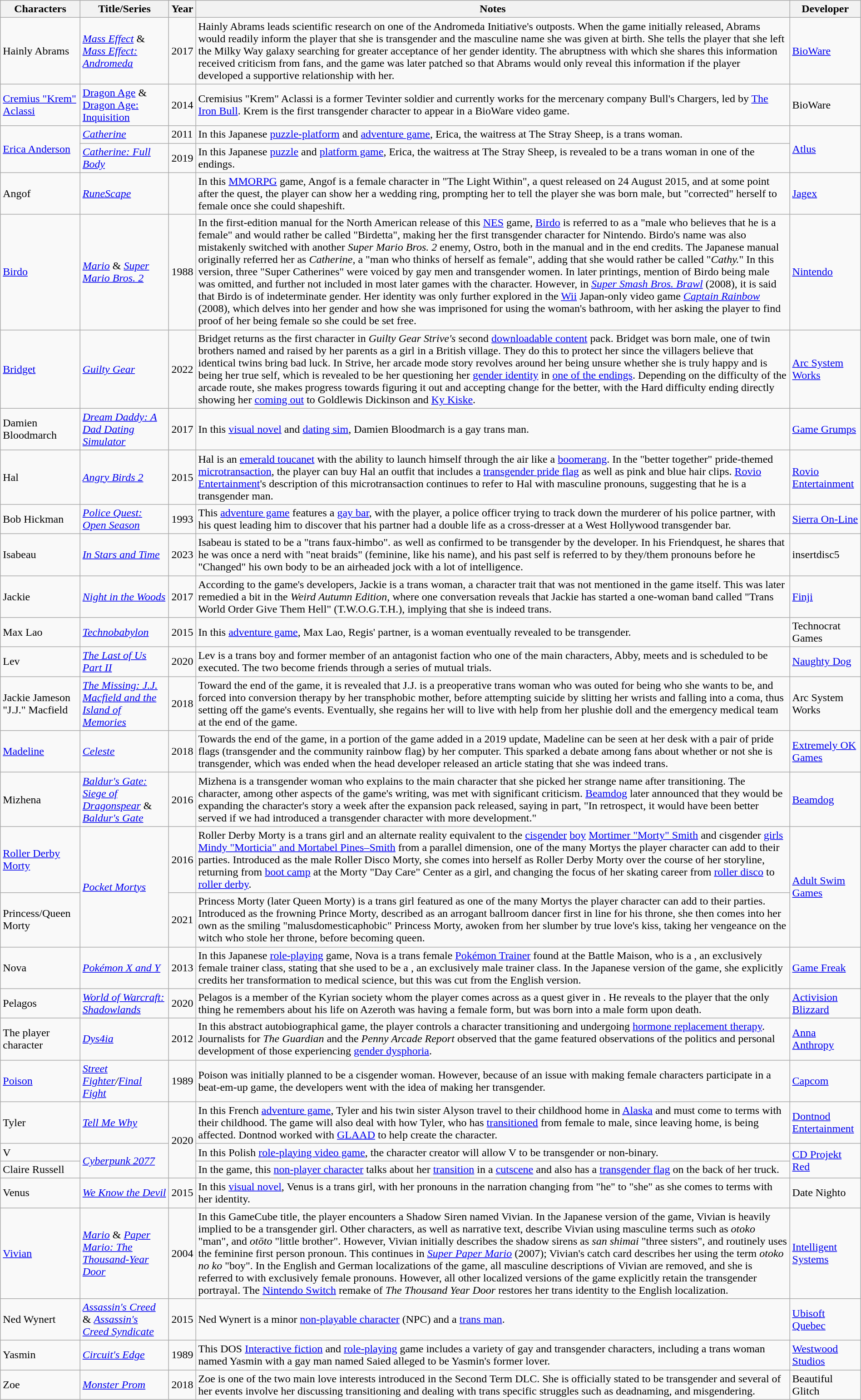<table class="wikitable sortable collapsible" style="width: 100%">
<tr>
<th>Characters</th>
<th>Title/Series</th>
<th>Year</th>
<th>Notes</th>
<th>Developer</th>
</tr>
<tr>
<td>Hainly Abrams</td>
<td><em><a href='#'>Mass Effect</a></em> & <em><a href='#'>Mass Effect: Andromeda</a></em></td>
<td>2017</td>
<td>Hainly Abrams leads scientific research on one of the Andromeda Initiative's outposts. When the game initially released, Abrams would readily inform the player that she is transgender and the masculine name she was given at birth. She tells the player that she left the Milky Way galaxy searching for greater acceptance of her gender identity. The abruptness with which she shares this information received criticism from fans, and the game was later patched so that Abrams would only reveal this information if the player developed a supportive relationship with her.</td>
<td><a href='#'>BioWare</a></td>
</tr>
<tr>
<td><a href='#'>Cremius "Krem" Aclassi</a></td>
<td><a href='#'>Dragon Age</a> & <a href='#'>Dragon Age: Inquisition</a></td>
<td>2014</td>
<td>Cremisius "Krem" Aclassi is a former Tevinter soldier and currently works for the mercenary company Bull's Chargers, led by <a href='#'>The Iron Bull</a>. Krem is the first transgender character to appear in a BioWare video game.</td>
<td>BioWare</td>
</tr>
<tr>
<td rowspan="2"><a href='#'>Erica Anderson</a></td>
<td><em><a href='#'>Catherine</a></em></td>
<td>2011</td>
<td>In this Japanese <a href='#'>puzzle-platform</a> and <a href='#'>adventure game</a>, Erica, the waitress at The Stray Sheep, is a trans woman.</td>
<td rowspan="2"><a href='#'>Atlus</a></td>
</tr>
<tr>
<td><em><a href='#'>Catherine: Full Body</a></em></td>
<td>2019</td>
<td>In this Japanese <a href='#'>puzzle</a> and <a href='#'>platform game</a>, Erica, the waitress at The Stray Sheep, is revealed to be a trans woman in one of the endings.</td>
</tr>
<tr>
<td>Angof</td>
<td><em><a href='#'>RuneScape</a></em></td>
<td></td>
<td>In this <a href='#'>MMORPG</a> game, Angof is a female character in "The Light Within", a quest released on 24 August 2015, and at some point after the quest, the player can show her a wedding ring, prompting her to tell the player she was born male, but "corrected" herself to female once she could shapeshift.</td>
<td><a href='#'>Jagex</a></td>
</tr>
<tr>
<td><a href='#'>Birdo</a></td>
<td><em><a href='#'>Mario</a></em> & <em><a href='#'>Super Mario Bros. 2</a></em></td>
<td>1988</td>
<td>In the first-edition manual for the North American release of this <a href='#'>NES</a> game, <a href='#'>Birdo</a> is referred to as a "male who believes that he is a female" and would rather be called "Birdetta", making her the first transgender character for Nintendo. Birdo's name was also mistakenly switched with another <em>Super Mario Bros. 2</em> enemy, Ostro, both in the manual and in the end credits. The Japanese manual originally referred her as <em>Catherine,</em> a "man who thinks of herself as female", adding that she would rather be called "<em>Cathy.</em>" In this version, three "Super Catherines" were voiced by gay men and transgender women.  In later printings, mention of Birdo being male was omitted, and further not included in most later games with the character. However, in <em><a href='#'>Super Smash Bros. Brawl</a></em> (2008), it is said that Birdo is of indeterminate gender. Her identity was only further explored in the <a href='#'>Wii</a> Japan-only video game <em><a href='#'>Captain Rainbow</a></em> (2008), which delves into her gender and how she was imprisoned for using the woman's bathroom, with her asking the player to find proof of her being female so she could be set free.</td>
<td><a href='#'>Nintendo</a></td>
</tr>
<tr>
<td><a href='#'>Bridget</a></td>
<td><em><a href='#'>Guilty Gear</a></em></td>
<td>2022</td>
<td>Bridget returns as the first character in <em>Guilty Gear Strive's</em> second <a href='#'>downloadable content</a> pack. Bridget was born male, one of twin brothers named and raised by her parents as a girl in a British village. They do this to protect her since the villagers believe that identical twins bring bad luck. In Strive, her arcade mode story revolves around her being unsure whether she is truly happy and is being her true self, which is revealed to be her questioning her <a href='#'>gender identity</a> in <a href='#'>one of the endings</a>. Depending on the difficulty of the arcade route, she makes progress towards figuring it out and accepting change for the better, with the Hard difficulty ending directly showing her <a href='#'>coming out</a> to Goldlewis Dickinson and <a href='#'>Ky Kiske</a>.</td>
<td><a href='#'>Arc System Works</a></td>
</tr>
<tr>
<td>Damien Bloodmarch</td>
<td><em><a href='#'>Dream Daddy: A Dad Dating Simulator</a></em></td>
<td>2017</td>
<td>In this <a href='#'>visual novel</a> and <a href='#'>dating sim</a>, Damien Bloodmarch is a gay trans man.</td>
<td><a href='#'>Game Grumps</a></td>
</tr>
<tr>
<td>Hal</td>
<td><em><a href='#'>Angry Birds 2</a></em></td>
<td>2015</td>
<td>Hal is an <a href='#'>emerald toucanet</a> with the ability to launch himself through the air like a <a href='#'>boomerang</a>. In the "better together" pride-themed <a href='#'>microtransaction</a>, the player can buy Hal an outfit that includes a <a href='#'>transgender pride flag</a> as well as pink and blue hair clips. <a href='#'>Rovio Entertainment</a>'s description of this microtransaction continues to refer to Hal with masculine pronouns, suggesting that he is a transgender man.</td>
<td><a href='#'>Rovio Entertainment</a></td>
</tr>
<tr>
<td>Bob Hickman</td>
<td><em><a href='#'>Police Quest: Open Season</a></em></td>
<td>1993</td>
<td>This <a href='#'>adventure game</a> features a <a href='#'>gay bar</a>, with the player, a police officer trying to track down the murderer of his police partner, with his quest leading him to discover that his partner had a double life as a cross-dresser at a West Hollywood transgender bar.</td>
<td><a href='#'>Sierra On-Line</a></td>
</tr>
<tr>
<td>Isabeau</td>
<td><em><a href='#'>In Stars and Time</a></em></td>
<td>2023</td>
<td>Isabeau is stated to be a "trans faux-himbo". as well as confirmed to be transgender by the developer. In his Friendquest, he shares that he was once a nerd with "neat braids" (feminine, like his name), and his past self is referred to by they/them pronouns before he "Changed" his own body to be an airheaded jock with a lot of intelligence.</td>
<td>insertdisc5</td>
</tr>
<tr>
<td>Jackie</td>
<td><em><a href='#'>Night in the Woods</a></em></td>
<td>2017</td>
<td>According to the game's developers, Jackie is a trans woman, a character trait that was not mentioned in the game itself. This was later remedied a bit in the <em>Weird Autumn Edition</em>, where one conversation reveals that Jackie has started a one-woman band called "Trans World Order Give Them Hell" (T.W.O.G.T.H.), implying that she is indeed trans.</td>
<td><a href='#'>Finji</a></td>
</tr>
<tr>
<td>Max Lao</td>
<td><em><a href='#'>Technobabylon</a></em></td>
<td>2015</td>
<td>In this <a href='#'>adventure game</a>, Max Lao, Regis' partner, is a woman eventually revealed to be transgender.</td>
<td>Technocrat Games</td>
</tr>
<tr>
<td>Lev</td>
<td><em><a href='#'>The Last of Us Part II</a></em></td>
<td>2020</td>
<td>Lev is a trans boy and former member of an antagonist faction who one of the main characters, Abby, meets and is scheduled to be executed. The two become friends through a series of mutual trials.</td>
<td><a href='#'>Naughty Dog</a></td>
</tr>
<tr>
<td>Jackie Jameson "J.J." Macfield</td>
<td><em><a href='#'>The Missing: J.J. Macfield and the Island of Memories</a></em></td>
<td>2018</td>
<td>Toward the end of the game, it is revealed that J.J. is a preoperative trans woman who was outed for being who she wants to be, and forced into conversion therapy by her transphobic mother, before attempting suicide by slitting her wrists and falling into a coma, thus setting off the game's events. Eventually, she regains her will to live with help from her plushie doll and the emergency medical team at the end of the game.</td>
<td>Arc System Works</td>
</tr>
<tr>
<td><a href='#'>Madeline</a></td>
<td><em><a href='#'>Celeste</a></em></td>
<td>2018</td>
<td>Towards the end of the game, in a portion of the game added in a 2019 update, Madeline can be seen at her desk with a pair of pride flags (transgender and the community rainbow flag) by her computer. This sparked a debate among fans about whether or not she is transgender, which was ended when the head developer released an article stating that she was indeed trans.</td>
<td><a href='#'>Extremely OK Games</a></td>
</tr>
<tr>
<td>Mizhena</td>
<td><em><a href='#'>Baldur's Gate: Siege of Dragonspear</a></em> & <em><a href='#'>Baldur's Gate</a></em></td>
<td>2016</td>
<td>Mizhena is a transgender woman who explains to the main character that she picked her strange name after transitioning. The character, among other aspects of the game's writing, was met with significant criticism. <a href='#'>Beamdog</a> later announced that they would be expanding the character's story a week after the expansion pack released, saying in part, "In retrospect, it would have been better served if we had introduced a transgender character with more development."</td>
<td><a href='#'>Beamdog</a></td>
</tr>
<tr>
<td><a href='#'>Roller Derby Morty</a></td>
<td rowspan="2"><em><a href='#'>Pocket Mortys</a></em></td>
<td>2016</td>
<td>Roller Derby Morty is a trans girl and an alternate reality equivalent to the <a href='#'>cisgender</a> <a href='#'>boy</a> <a href='#'>Mortimer "Morty" Smith</a> and cisgender <a href='#'>girls</a> <a href='#'>Mindy "Morticia" and Mortabel Pines–Smith</a> from a parallel dimension, one of the many Mortys the player character can add to their parties. Introduced as the male Roller Disco Morty, she comes into herself as Roller Derby Morty over the course of her storyline, returning from <a href='#'>boot camp</a> at the Morty "Day Care" Center as a girl, and changing the focus of her skating career from <a href='#'>roller disco</a> to <a href='#'>roller derby</a>.</td>
<td rowspan="2"><a href='#'>Adult Swim Games</a></td>
</tr>
<tr>
<td>Princess/Queen Morty</td>
<td>2021</td>
<td>Princess Morty (later Queen Morty) is a trans girl featured as one of the many Mortys the player character can add to their parties. Introduced as the frowning Prince Morty, described as an arrogant ballroom dancer first in line for his throne, she then comes into her own as the smiling "malusdomesticaphobic" Princess Morty, awoken from her slumber by true love's kiss, taking her vengeance on the witch who stole her throne, before becoming queen.</td>
</tr>
<tr>
<td>Nova</td>
<td><em><a href='#'>Pokémon X and Y</a></em></td>
<td>2013</td>
<td>In this Japanese <a href='#'>role-playing</a> game, Nova is a trans female <a href='#'>Pokémon Trainer</a> found at the Battle Maison, who is a , an exclusively female trainer class, stating that she used to be a , an exclusively male trainer class. In the Japanese version of the game, she explicitly credits her transformation to medical science, but this was cut from the English version.</td>
<td><a href='#'>Game Freak</a></td>
</tr>
<tr>
<td>Pelagos</td>
<td><em><a href='#'>World of Warcraft: Shadowlands</a></em></td>
<td>2020</td>
<td>Pelagos is a member of the Kyrian society whom the player comes across as a quest giver in . He reveals to the player that the only thing he remembers about his life on Azeroth was having a female form, but was born into a male form upon death.</td>
<td><a href='#'>Activision Blizzard</a></td>
</tr>
<tr>
<td>The player character</td>
<td><em><a href='#'>Dys4ia</a></em></td>
<td>2012</td>
<td>In this abstract autobiographical game, the player controls a character transitioning and undergoing <a href='#'>hormone replacement therapy</a>. Journalists for <em>The Guardian</em> and the <em>Penny Arcade Report</em> observed that the game featured observations of the politics and personal development of those experiencing <a href='#'>gender dysphoria</a>.</td>
<td><a href='#'>Anna Anthropy</a></td>
</tr>
<tr>
<td><a href='#'>Poison</a></td>
<td><em><a href='#'>Street Fighter</a>/<a href='#'>Final Fight</a></em></td>
<td>1989</td>
<td>Poison was initially planned to be a cisgender woman. However, because of an issue with making female characters participate in a beat-em-up game, the developers went with the idea of making her transgender.</td>
<td><a href='#'>Capcom</a></td>
</tr>
<tr>
<td>Tyler</td>
<td><em><a href='#'>Tell Me Why</a></em></td>
<td rowspan="3">2020</td>
<td>In this French <a href='#'>adventure game</a>, Tyler and his twin sister Alyson travel to their childhood home in <a href='#'>Alaska</a> and must come to terms with their childhood. The game will also deal with how Tyler, who has <a href='#'>transitioned</a> from female to male, since leaving home, is being affected. Dontnod worked with <a href='#'>GLAAD</a> to help create the character.</td>
<td><a href='#'>Dontnod Entertainment</a></td>
</tr>
<tr>
<td>V</td>
<td rowspan="2"><em><a href='#'>Cyberpunk 2077</a></em></td>
<td>In this Polish <a href='#'>role-playing video game</a>, the character creator will allow V to be transgender or non-binary.</td>
<td rowspan="2"><a href='#'>CD Projekt Red</a></td>
</tr>
<tr>
<td>Claire Russell</td>
<td>In the game, this <a href='#'>non-player character</a> talks about her <a href='#'>transition</a> in a <a href='#'>cutscene</a> and also has a <a href='#'>transgender flag</a> on the back of her truck.</td>
</tr>
<tr>
<td>Venus</td>
<td><em><a href='#'>We Know the Devil</a></em></td>
<td>2015</td>
<td>In this <a href='#'>visual novel</a>, Venus is a trans girl, with her pronouns in the narration changing from "he" to "she" as she comes to terms with her identity.</td>
<td>Date Nighto</td>
</tr>
<tr>
<td><a href='#'>Vivian</a></td>
<td><em><a href='#'>Mario</a></em> & <em><a href='#'>Paper Mario: The Thousand-Year Door</a></em></td>
<td>2004</td>
<td>In this GameCube title, the player encounters a Shadow Siren named Vivian. In the Japanese version of the game, Vivian is heavily implied to be a transgender girl. Other characters, as well as narrative text, describe Vivian using masculine terms such as <em>otoko</em> "man", and <em>otōto</em> "little brother". However, Vivian initially describes the shadow sirens as <em>san shimai</em> "three sisters", and routinely uses the feminine first person pronoun. This continues in <em><a href='#'>Super Paper Mario</a></em> (2007); Vivian's catch card describes her using the term <em>otoko no ko</em> "boy". In the English and German localizations of the game, all masculine descriptions of Vivian are removed, and she is referred to with exclusively female pronouns. However, all other localized versions of the game explicitly retain the transgender portrayal. The <a href='#'>Nintendo Switch</a> remake of <em>The Thousand Year Door</em> restores her trans identity to the English localization.</td>
<td><a href='#'>Intelligent Systems</a></td>
</tr>
<tr>
<td>Ned Wynert</td>
<td><em><a href='#'>Assassin's Creed</a></em> & <em><a href='#'>Assassin's Creed Syndicate</a></em></td>
<td>2015</td>
<td>Ned Wynert is a minor <a href='#'>non-playable character</a> (NPC) and a <a href='#'>trans man</a>.</td>
<td><a href='#'>Ubisoft Quebec</a></td>
</tr>
<tr>
<td>Yasmin</td>
<td><em><a href='#'>Circuit's Edge</a></em></td>
<td>1989</td>
<td>This DOS <a href='#'>Interactive fiction</a> and <a href='#'>role-playing</a> game includes a variety of gay and transgender characters, including a trans woman named Yasmin with a gay man named Saied alleged to be Yasmin's former lover.</td>
<td><a href='#'>Westwood Studios</a></td>
</tr>
<tr>
<td>Zoe</td>
<td><em><a href='#'>Monster Prom</a></em></td>
<td>2018</td>
<td>Zoe is one of the two main love interests introduced in the Second Term DLC. She is officially stated to be transgender and several of her events involve her discussing transitioning and dealing with trans specific struggles such as deadnaming, and misgendering.</td>
<td>Beautiful Glitch</td>
</tr>
</table>
